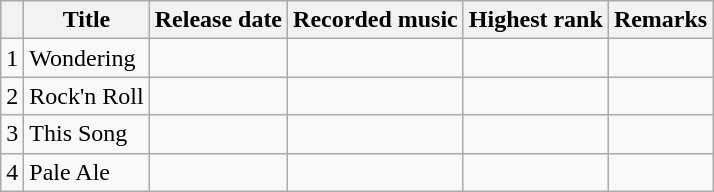<table class="wikitable">
<tr>
<th></th>
<th>Title</th>
<th>Release date</th>
<th>Recorded music</th>
<th>Highest rank</th>
<th>Remarks</th>
</tr>
<tr>
<td>1</td>
<td>Wondering</td>
<td></td>
<td></td>
<td></td>
<td></td>
</tr>
<tr>
<td>2</td>
<td>Rock'n Roll</td>
<td></td>
<td></td>
<td></td>
<td></td>
</tr>
<tr>
<td>3</td>
<td>This Song</td>
<td></td>
<td></td>
<td></td>
<td></td>
</tr>
<tr>
<td>4</td>
<td>Pale Ale</td>
<td></td>
<td></td>
<td></td>
<td></td>
</tr>
</table>
